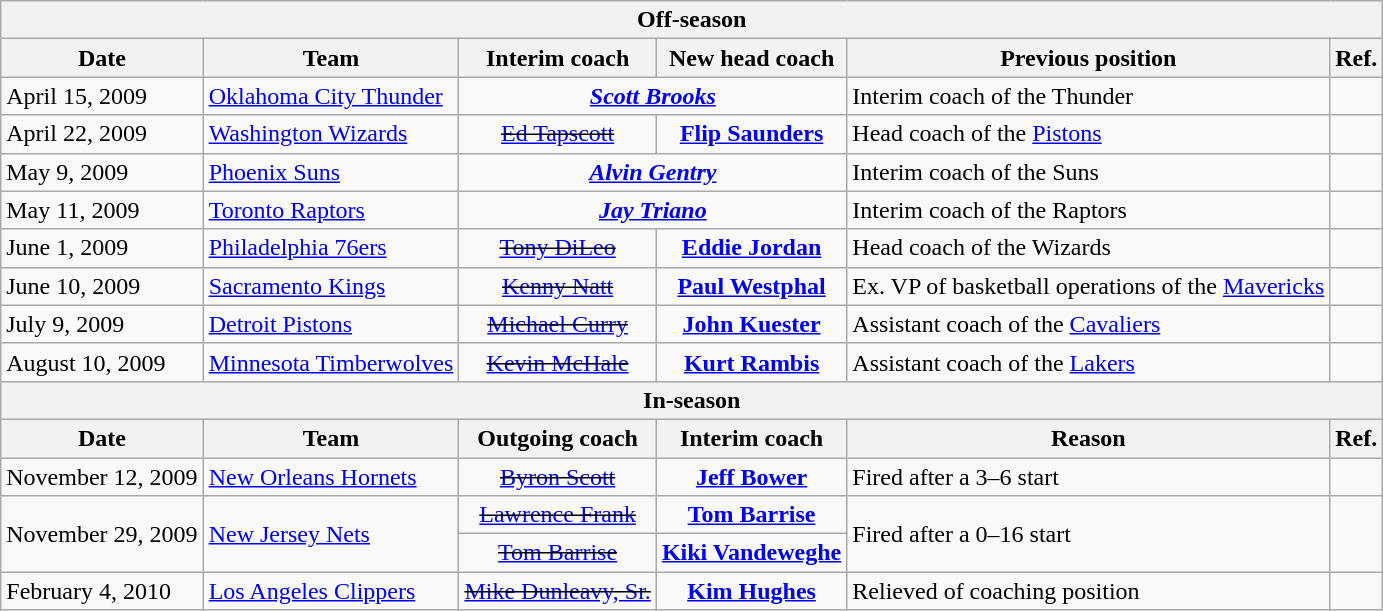<table class="wikitable" border="1">
<tr>
<th colspan="6">Off-season</th>
</tr>
<tr>
<th>Date</th>
<th>Team</th>
<th>Interim coach</th>
<th>New head coach</th>
<th>Previous position</th>
<th>Ref.</th>
</tr>
<tr>
<td>April 15, 2009</td>
<td><a href='#'>Oklahoma City Thunder</a></td>
<td colspan=2 align=center><strong><em><a href='#'>Scott Brooks</a></em></strong></td>
<td>Interim coach of the Thunder</td>
<td align=center></td>
</tr>
<tr>
<td>April 22, 2009</td>
<td><a href='#'>Washington Wizards</a></td>
<td align=center><s><a href='#'>Ed Tapscott</a></s></td>
<td align=center><strong><a href='#'>Flip Saunders</a></strong></td>
<td>Head coach of the <a href='#'>Pistons</a></td>
<td align=center></td>
</tr>
<tr>
<td>May 9, 2009</td>
<td><a href='#'>Phoenix Suns</a></td>
<td colspan=2 align=center><strong><em><a href='#'>Alvin Gentry</a></em></strong></td>
<td>Interim coach of the Suns</td>
<td align=center></td>
</tr>
<tr>
<td>May 11, 2009</td>
<td><a href='#'>Toronto Raptors</a></td>
<td colspan=2 align=center><strong><em><a href='#'>Jay Triano</a></em></strong></td>
<td>Interim coach of the Raptors</td>
<td align=center></td>
</tr>
<tr>
<td>June 1, 2009</td>
<td><a href='#'>Philadelphia 76ers</a></td>
<td align=center><s><a href='#'>Tony DiLeo</a></s></td>
<td align=center><strong><a href='#'>Eddie Jordan</a></strong></td>
<td>Head coach of the Wizards</td>
<td align=center></td>
</tr>
<tr>
<td>June 10, 2009</td>
<td><a href='#'>Sacramento Kings</a></td>
<td align=center><s><a href='#'>Kenny Natt</a></s></td>
<td align=center><strong><a href='#'>Paul Westphal</a></strong></td>
<td>Ex. VP of basketball operations of the <a href='#'>Mavericks</a></td>
<td align=center></td>
</tr>
<tr>
<td>July 9, 2009</td>
<td><a href='#'>Detroit Pistons</a></td>
<td align=center><s><a href='#'>Michael Curry</a></s></td>
<td align=center><strong><a href='#'>John Kuester</a></strong></td>
<td>Assistant coach of the <a href='#'>Cavaliers</a></td>
<td align=center></td>
</tr>
<tr>
<td>August 10, 2009</td>
<td><a href='#'>Minnesota Timberwolves</a></td>
<td align=center><s><a href='#'>Kevin McHale</a></s></td>
<td align=center><strong><a href='#'>Kurt Rambis</a></strong></td>
<td>Assistant coach of the <a href='#'>Lakers</a></td>
<td align=center></td>
</tr>
<tr>
<th colspan="6">In-season</th>
</tr>
<tr>
<th>Date</th>
<th>Team</th>
<th>Outgoing coach</th>
<th>Interim coach</th>
<th>Reason</th>
<th>Ref.</th>
</tr>
<tr>
<td>November 12, 2009</td>
<td><a href='#'>New Orleans Hornets</a></td>
<td align=center><s><a href='#'>Byron Scott</a></s></td>
<td align=center><strong><a href='#'>Jeff Bower</a></strong></td>
<td>Fired after a 3–6 start</td>
<td align=center></td>
</tr>
<tr>
<td rowspan=2>November 29, 2009</td>
<td rowspan=2><a href='#'>New Jersey Nets</a></td>
<td align=center><s><a href='#'>Lawrence Frank</a></s></td>
<td align=center><strong><a href='#'>Tom Barrise</a></strong></td>
<td rowspan=2>Fired after a 0–16 start</td>
<td rowspan=2 align=center></td>
</tr>
<tr>
<td align=center><s><a href='#'>Tom Barrise</a></s></td>
<td align=center><strong><a href='#'>Kiki Vandeweghe</a></strong></td>
</tr>
<tr>
<td>February 4, 2010</td>
<td rowspan=2><a href='#'>Los Angeles Clippers</a></td>
<td align=center><s><a href='#'>Mike Dunleavy, Sr.</a></s></td>
<td align=center><strong><a href='#'>Kim Hughes</a></strong></td>
<td rowspan=2>Relieved of coaching position</td>
<td></td>
</tr>
</table>
